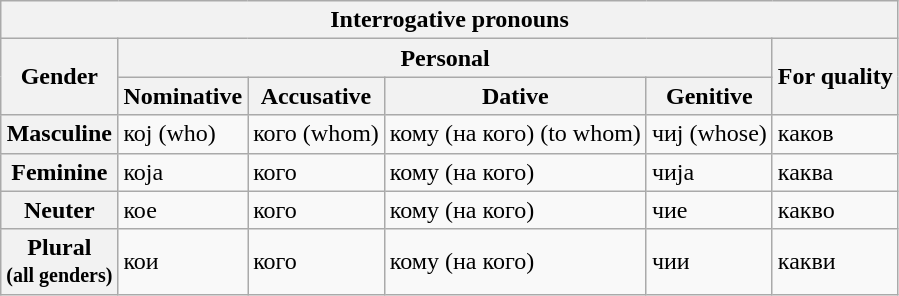<table class="wikitable">
<tr>
<th colspan="6">Interrogative pronouns</th>
</tr>
<tr>
<th rowspan="2">Gender</th>
<th colspan="4">Personal</th>
<th rowspan="2">For quality</th>
</tr>
<tr>
<th>Nominative</th>
<th>Accusative</th>
<th>Dative</th>
<th>Genitive</th>
</tr>
<tr>
<th>Masculine</th>
<td>кој (who)</td>
<td>кого (whom)</td>
<td>кому (на кого) (to whom)</td>
<td>чиј (whose)</td>
<td>каков</td>
</tr>
<tr>
<th>Feminine</th>
<td>која</td>
<td>кого</td>
<td>кому (на кого)</td>
<td>чија</td>
<td>каква</td>
</tr>
<tr>
<th>Neuter</th>
<td>кое</td>
<td>кого</td>
<td>кому (на кого)</td>
<td>чие</td>
<td>какво</td>
</tr>
<tr>
<th>Plural<br><small>(all genders)</small></th>
<td>кои</td>
<td>кого</td>
<td>кому (на кого)</td>
<td>чии</td>
<td>какви</td>
</tr>
</table>
